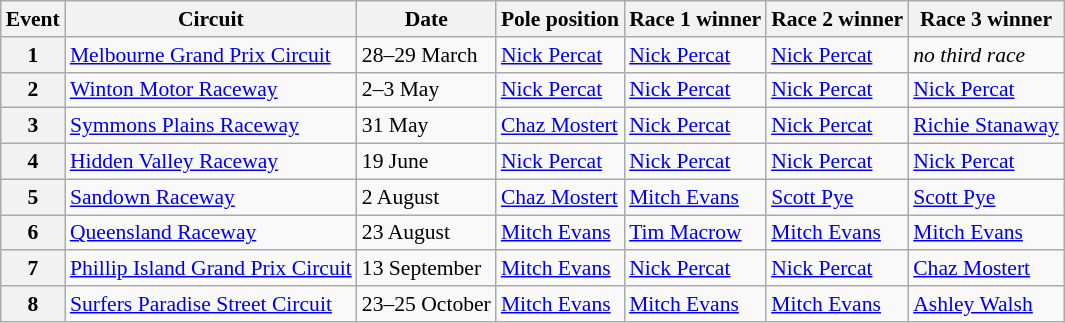<table class="wikitable" style="font-size: 90%;">
<tr>
<th>Event</th>
<th>Circuit</th>
<th>Date</th>
<th>Pole position</th>
<th>Race 1 winner</th>
<th>Race 2 winner</th>
<th>Race 3 winner</th>
</tr>
<tr>
<th>1</th>
<td> <a href='#'>Melbourne Grand Prix Circuit</a></td>
<td>28–29 March</td>
<td> <a href='#'>Nick Percat</a></td>
<td> <a href='#'>Nick Percat</a></td>
<td> <a href='#'>Nick Percat</a></td>
<td><em>no third race</em></td>
</tr>
<tr>
<th>2</th>
<td> <a href='#'>Winton Motor Raceway</a></td>
<td>2–3 May</td>
<td> <a href='#'>Nick Percat</a></td>
<td> <a href='#'>Nick Percat</a></td>
<td> <a href='#'>Nick Percat</a></td>
<td> <a href='#'>Nick Percat</a></td>
</tr>
<tr>
<th>3</th>
<td> <a href='#'>Symmons Plains Raceway</a></td>
<td>31 May</td>
<td> <a href='#'>Chaz Mostert</a></td>
<td> <a href='#'>Nick Percat</a></td>
<td> <a href='#'>Nick Percat</a></td>
<td> <a href='#'>Richie Stanaway</a></td>
</tr>
<tr>
<th>4</th>
<td> <a href='#'>Hidden Valley Raceway</a></td>
<td>19 June</td>
<td> <a href='#'>Nick Percat</a></td>
<td> <a href='#'>Nick Percat</a></td>
<td> <a href='#'>Nick Percat</a></td>
<td> <a href='#'>Nick Percat</a></td>
</tr>
<tr>
<th>5</th>
<td> <a href='#'>Sandown Raceway</a></td>
<td>2 August</td>
<td> <a href='#'>Chaz Mostert</a></td>
<td> <a href='#'>Mitch Evans</a></td>
<td> <a href='#'>Scott Pye</a></td>
<td> <a href='#'>Scott Pye</a></td>
</tr>
<tr>
<th>6</th>
<td> <a href='#'>Queensland Raceway</a></td>
<td>23 August</td>
<td> <a href='#'>Mitch Evans</a></td>
<td> <a href='#'>Tim Macrow</a></td>
<td> <a href='#'>Mitch Evans</a></td>
<td> <a href='#'>Mitch Evans</a></td>
</tr>
<tr>
<th>7</th>
<td> <a href='#'>Phillip Island Grand Prix Circuit</a></td>
<td>13 September</td>
<td> <a href='#'>Mitch Evans</a></td>
<td> <a href='#'>Nick Percat</a></td>
<td> <a href='#'>Nick Percat</a></td>
<td> <a href='#'>Chaz Mostert</a></td>
</tr>
<tr>
<th>8</th>
<td> <a href='#'>Surfers Paradise Street Circuit</a></td>
<td>23–25 October</td>
<td> <a href='#'>Mitch Evans</a></td>
<td> <a href='#'>Mitch Evans</a></td>
<td> <a href='#'>Mitch Evans</a></td>
<td> <a href='#'>Ashley Walsh</a></td>
</tr>
</table>
